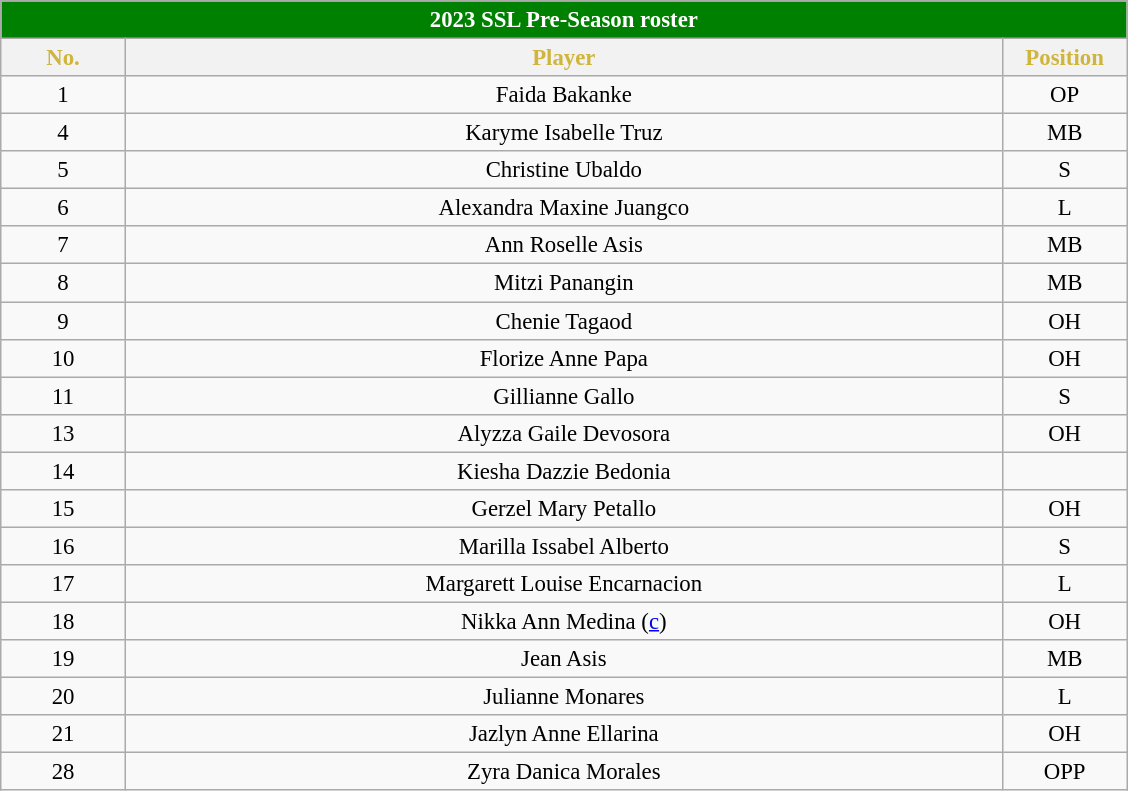<table class="wikitable sortable" style="font-size:95%; text-align:left;">
<tr>
<th colspan="7" style= "background:green; color: white; text-align: center"><strong>2023 SSL Pre-Season roster</strong></th>
</tr>
<tr style="background:#FFFFFF; color:#CFB53B">
<th style= "align=center; width:5em;">No.</th>
<th style= "align=center;width:38em;">Player</th>
<th style= "align=center; width:5em;">Position</th>
</tr>
<tr align=center>
<td>1</td>
<td>Faida Bakanke</td>
<td>OP</td>
</tr>
<tr align=center>
<td>4</td>
<td>Karyme Isabelle Truz</td>
<td>MB</td>
</tr>
<tr align=center>
<td>5</td>
<td>Christine Ubaldo</td>
<td>S</td>
</tr>
<tr align=center>
<td>6</td>
<td>Alexandra Maxine Juangco</td>
<td>L</td>
</tr>
<tr align=center>
<td>7</td>
<td>Ann Roselle Asis</td>
<td>MB</td>
</tr>
<tr align=center>
<td>8</td>
<td>Mitzi Panangin</td>
<td>MB</td>
</tr>
<tr align=center>
<td>9</td>
<td>Chenie Tagaod</td>
<td>OH</td>
</tr>
<tr align=center>
<td>10</td>
<td>Florize Anne Papa</td>
<td>OH</td>
</tr>
<tr align=center>
<td>11</td>
<td>Gillianne Gallo</td>
<td>S</td>
</tr>
<tr align=center>
<td>13</td>
<td>Alyzza Gaile Devosora</td>
<td>OH</td>
</tr>
<tr align=center>
<td>14</td>
<td>Kiesha Dazzie Bedonia</td>
<td></td>
</tr>
<tr align=center>
<td>15</td>
<td>Gerzel Mary Petallo</td>
<td>OH</td>
</tr>
<tr align=center>
<td>16</td>
<td>Marilla Issabel Alberto</td>
<td>S</td>
</tr>
<tr align=center>
<td>17</td>
<td>Margarett Louise Encarnacion</td>
<td>L</td>
</tr>
<tr align=center>
<td>18</td>
<td>Nikka Ann Medina (<a href='#'>c</a>)</td>
<td>OH</td>
</tr>
<tr align=center>
<td>19</td>
<td>Jean Asis</td>
<td>MB</td>
</tr>
<tr align=center>
<td>20</td>
<td>Julianne Monares</td>
<td>L</td>
</tr>
<tr align=center>
<td>21</td>
<td>Jazlyn Anne Ellarina</td>
<td>OH</td>
</tr>
<tr align=center>
<td>28</td>
<td>Zyra Danica Morales</td>
<td>OPP</td>
</tr>
</table>
